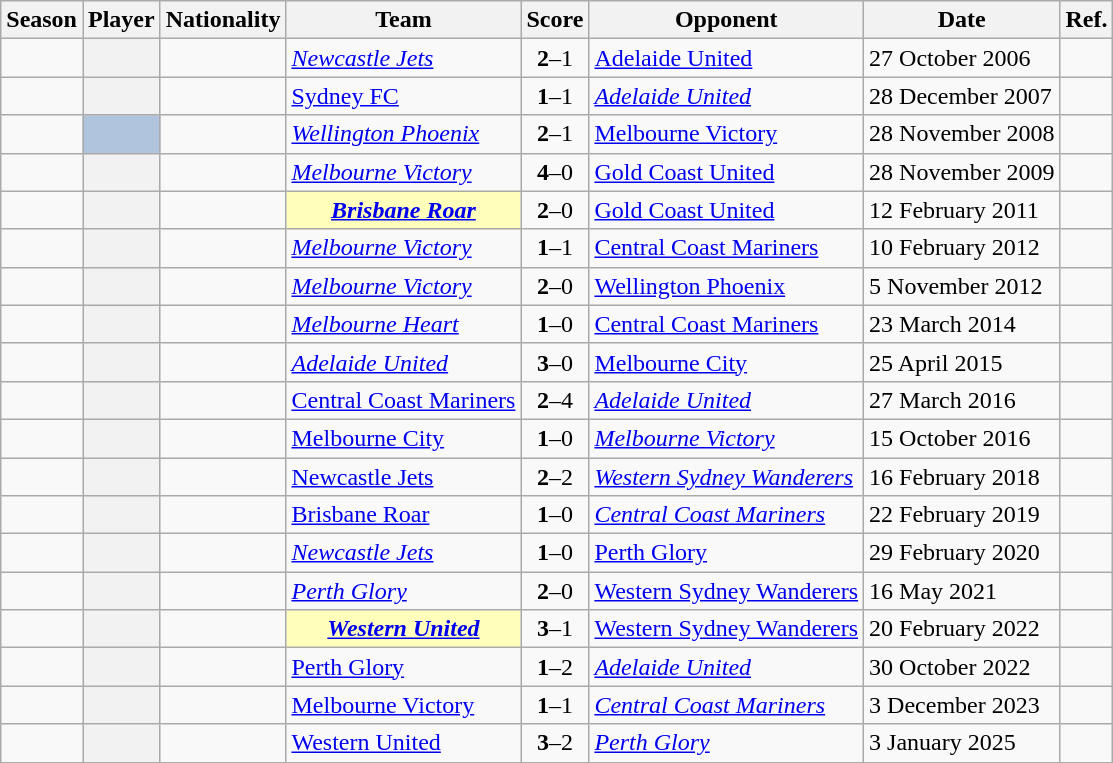<table class="wikitable sortable plainrowheaders">
<tr>
<th>Season</th>
<th>Player</th>
<th>Nationality</th>
<th>Team</th>
<th class="unsortable">Score</th>
<th>Opponent</th>
<th>Date</th>
<th class="unsortable">Ref.</th>
</tr>
<tr>
<td></td>
<th scope="row"></th>
<td></td>
<td><em><a href='#'>Newcastle Jets</a></em></td>
<td align="center"><strong>2</strong>–1</td>
<td><a href='#'>Adelaide United</a></td>
<td>27 October 2006</td>
<td align="center"></td>
</tr>
<tr>
<td></td>
<th scope="row"></th>
<td></td>
<td><a href='#'>Sydney FC</a></td>
<td align="center"><strong>1</strong>–1</td>
<td><em><a href='#'>Adelaide United</a></em></td>
<td>28 December 2007</td>
<td align="center"></td>
</tr>
<tr>
<td></td>
<th scope="row" style="background:#B0C4DE"> </th>
<td></td>
<td><em><a href='#'>Wellington Phoenix</a></em></td>
<td align="center"><strong>2</strong>–1</td>
<td><a href='#'>Melbourne Victory</a></td>
<td>28 November 2008</td>
<td align="center"></td>
</tr>
<tr>
<td></td>
<th scope="row"></th>
<td></td>
<td><em><a href='#'>Melbourne Victory</a></em></td>
<td align="center"><strong>4</strong>–0</td>
<td><a href='#'>Gold Coast United</a></td>
<td>28 November 2009</td>
<td align="center"></td>
</tr>
<tr>
<td></td>
<th scope="row"></th>
<td></td>
<th scope="row" style="background:#FFFFBB"><em><a href='#'>Brisbane Roar</a></em> </th>
<td align="center"><strong>2</strong>–0</td>
<td><a href='#'>Gold Coast United</a></td>
<td>12 February 2011</td>
<td align="center"></td>
</tr>
<tr>
<td></td>
<th scope="row"></th>
<td></td>
<td><em><a href='#'>Melbourne Victory</a></em></td>
<td align="center"><strong>1</strong>–1</td>
<td><a href='#'>Central Coast Mariners</a></td>
<td>10 February 2012</td>
<td align="center"></td>
</tr>
<tr>
<td></td>
<th scope="row"></th>
<td></td>
<td><em><a href='#'>Melbourne Victory</a></em></td>
<td align="center"><strong>2</strong>–0</td>
<td><a href='#'>Wellington Phoenix</a></td>
<td>5 November 2012</td>
<td align="center"></td>
</tr>
<tr>
<td></td>
<th scope="row"></th>
<td></td>
<td><em><a href='#'>Melbourne Heart</a></em></td>
<td align="center"><strong>1</strong>–0</td>
<td><a href='#'>Central Coast Mariners</a></td>
<td>23 March 2014</td>
<td align="center"></td>
</tr>
<tr>
<td></td>
<th scope="row"></th>
<td></td>
<td><em><a href='#'>Adelaide United</a></em></td>
<td align="center"><strong>3</strong>–0</td>
<td><a href='#'>Melbourne City</a></td>
<td>25 April 2015</td>
<td align="center"></td>
</tr>
<tr>
<td></td>
<th scope="row"></th>
<td></td>
<td><a href='#'>Central Coast Mariners</a></td>
<td align="center"><strong>2</strong>–4</td>
<td><em><a href='#'>Adelaide United</a></em></td>
<td>27 March 2016</td>
<td align="center"></td>
</tr>
<tr>
<td></td>
<th scope="row"></th>
<td></td>
<td><a href='#'>Melbourne City</a></td>
<td align="center"><strong>1</strong>–0</td>
<td><em><a href='#'>Melbourne Victory</a></em></td>
<td>15 October 2016</td>
<td align="center"></td>
</tr>
<tr>
<td></td>
<th scope="row"><strong></strong></th>
<td></td>
<td><a href='#'>Newcastle Jets</a></td>
<td align="center"><strong>2</strong>–2</td>
<td><em><a href='#'>Western Sydney Wanderers</a></em></td>
<td>16 February 2018</td>
<td align="center"></td>
</tr>
<tr>
<td></td>
<th scope="row"></th>
<td></td>
<td><a href='#'>Brisbane Roar</a></td>
<td align="center"><strong>1</strong>–0</td>
<td><em><a href='#'>Central Coast Mariners</a></em></td>
<td>22 February 2019</td>
<td align="center"></td>
</tr>
<tr>
<td></td>
<th scope="row"></th>
<td></td>
<td><em><a href='#'>Newcastle Jets</a></em></td>
<td align="center"><strong>1</strong>–0</td>
<td><a href='#'>Perth Glory</a></td>
<td>29 February 2020</td>
<td align="center"></td>
</tr>
<tr>
<td></td>
<th scope="row"></th>
<td></td>
<td><em><a href='#'>Perth Glory</a></em></td>
<td align="center"><strong>2</strong>–0</td>
<td><a href='#'>Western Sydney Wanderers</a></td>
<td>16 May 2021</td>
<td align="center"></td>
</tr>
<tr>
<td></td>
<th scope="row"><strong></strong></th>
<td></td>
<th scope="row" style="background:#FFFFBB"><em><a href='#'>Western United</a></em> </th>
<td align="center"><strong>3</strong>–1</td>
<td><a href='#'>Western Sydney Wanderers</a></td>
<td>20 February 2022</td>
<td align="center"></td>
</tr>
<tr>
<td></td>
<th scope="row"></th>
<td></td>
<td><a href='#'>Perth Glory</a></td>
<td align="center"><strong>1</strong>–2</td>
<td><em><a href='#'>Adelaide United</a></em></td>
<td>30 October 2022</td>
<td align="center"></td>
</tr>
<tr>
<td></td>
<th scope="row"><strong></strong></th>
<td></td>
<td><a href='#'>Melbourne Victory</a></td>
<td align="center"><strong>1</strong>–1</td>
<td><em><a href='#'>Central Coast Mariners</a></em></td>
<td>3 December 2023</td>
<td align="center"></td>
</tr>
<tr>
<td></td>
<th scope="row"><strong></strong></th>
<td></td>
<td><a href='#'>Western United</a></td>
<td align="center"><strong>3</strong>–2</td>
<td><em><a href='#'>Perth Glory</a></em></td>
<td>3 January 2025</td>
<td align="center"></td>
</tr>
</table>
